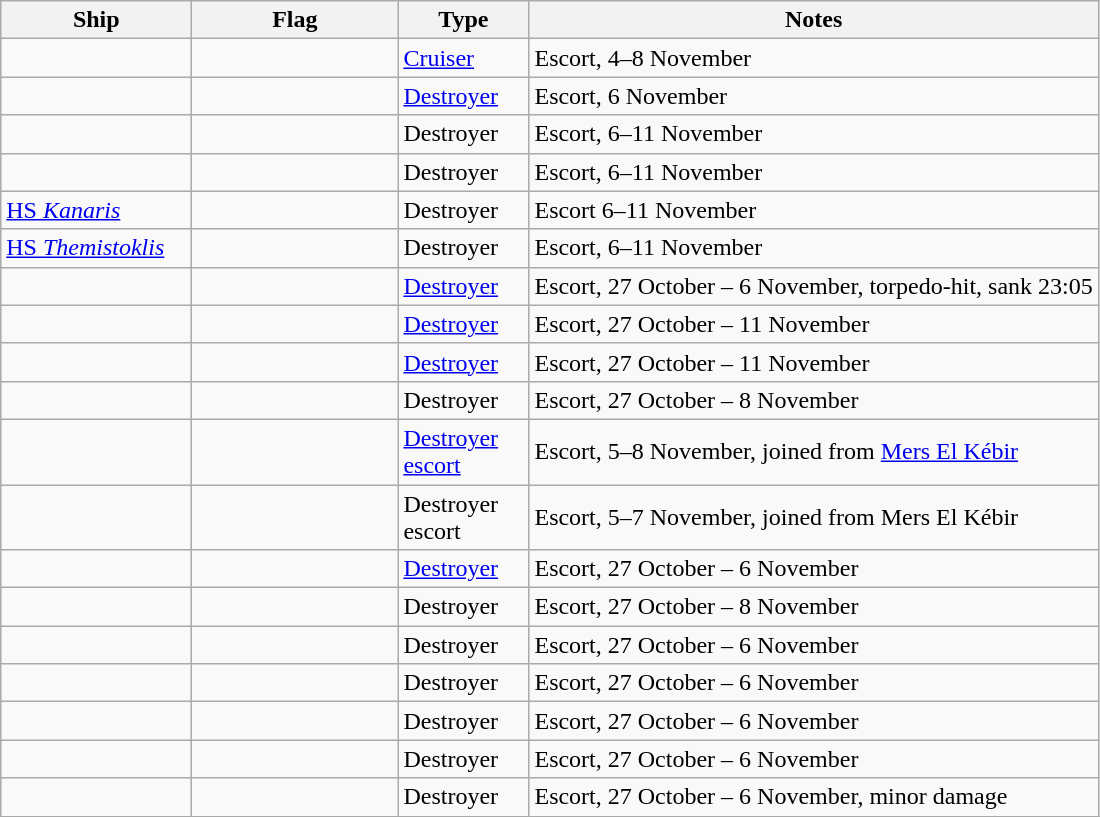<table class="wikitable sortable">
<tr>
<th scope="col" width="120px">Ship</th>
<th scope="col" width="130px">Flag</th>
<th scope="col" width="80px">Type</th>
<th>Notes</th>
</tr>
<tr>
<td align="left"></td>
<td align="left"></td>
<td align="left"><a href='#'>Cruiser</a></td>
<td align="left">Escort, 4–8 November</td>
</tr>
<tr>
<td align="left"></td>
<td align="left"></td>
<td align="left"><a href='#'>Destroyer</a></td>
<td align="left">Escort, 6 November</td>
</tr>
<tr>
<td align="left"></td>
<td align="left"></td>
<td align="left">Destroyer</td>
<td align="left">Escort, 6–11 November</td>
</tr>
<tr>
<td align="left"></td>
<td align="left"></td>
<td align="left">Destroyer</td>
<td align="left">Escort, 6–11 November</td>
</tr>
<tr>
<td align="left"><a href='#'>HS <em>Kanaris</em></a></td>
<td align="left"></td>
<td align="left">Destroyer</td>
<td align="left">Escort 6–11 November</td>
</tr>
<tr>
<td align="left"><a href='#'>HS <em>Themistoklis</em></a></td>
<td align="left"></td>
<td align="left">Destroyer</td>
<td align="left">Escort, 6–11 November</td>
</tr>
<tr>
<td align="left"></td>
<td align="left"></td>
<td align="left"><a href='#'>Destroyer</a></td>
<td align="left">Escort, 27 October – 6 November, torpedo-hit, sank 23:05</td>
</tr>
<tr>
<td align="left"></td>
<td align="left"></td>
<td align="left"><a href='#'>Destroyer</a></td>
<td align="left">Escort, 27 October – 11 November</td>
</tr>
<tr>
<td align="left"></td>
<td align="left"></td>
<td align="left"><a href='#'>Destroyer</a></td>
<td align="left">Escort, 27 October – 11 November</td>
</tr>
<tr>
<td align="left"></td>
<td align="left"></td>
<td align="left">Destroyer</td>
<td align="left">Escort, 27 October – 8 November</td>
</tr>
<tr>
<td align="left"></td>
<td align="left"></td>
<td align="left"><a href='#'>Destroyer escort</a></td>
<td align="left">Escort, 5–8 November, joined from <a href='#'>Mers El Kébir</a></td>
</tr>
<tr>
<td align="left"></td>
<td align="left"></td>
<td align="left">Destroyer escort</td>
<td align="left">Escort, 5–7 November, joined from Mers El Kébir</td>
</tr>
<tr>
<td align="left"></td>
<td align="left"></td>
<td align="left"><a href='#'>Destroyer</a></td>
<td align="left">Escort, 27 October – 6 November</td>
</tr>
<tr>
<td align="left"></td>
<td align="left"></td>
<td align="left">Destroyer</td>
<td align="left">Escort, 27 October – 8 November</td>
</tr>
<tr>
<td align="left"></td>
<td align="left"></td>
<td align="left">Destroyer</td>
<td align="left">Escort, 27 October – 6 November</td>
</tr>
<tr>
<td align="left"></td>
<td align="left"></td>
<td align="left">Destroyer</td>
<td align="left">Escort, 27 October – 6 November</td>
</tr>
<tr>
<td align="left"></td>
<td align="left"></td>
<td align="left">Destroyer</td>
<td align="left">Escort, 27 October – 6 November</td>
</tr>
<tr>
<td align="left"></td>
<td align="left"></td>
<td align="left">Destroyer</td>
<td align="left">Escort, 27 October – 6 November</td>
</tr>
<tr>
<td align="left"></td>
<td align="left"></td>
<td align="left">Destroyer</td>
<td align="left">Escort, 27 October – 6 November, minor damage</td>
</tr>
<tr>
</tr>
</table>
